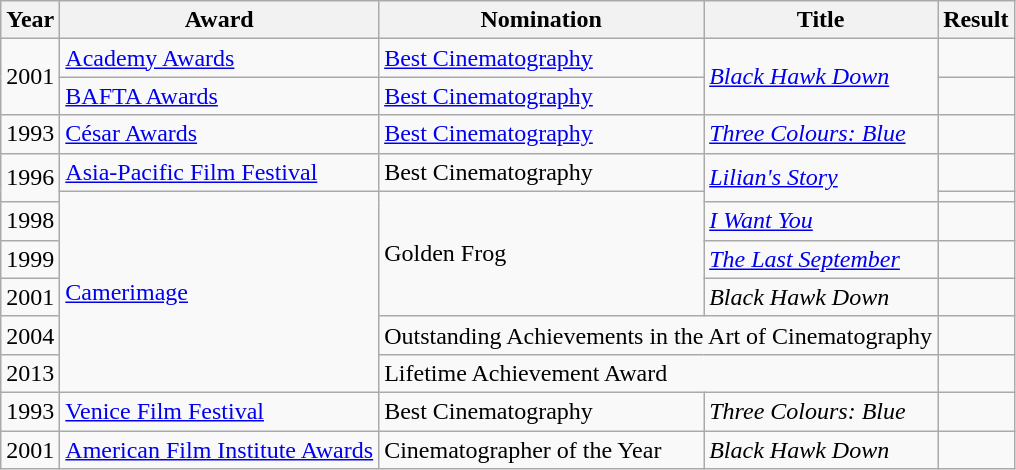<table class="wikitable">
<tr>
<th>Year</th>
<th>Award</th>
<th>Nomination</th>
<th>Title</th>
<th>Result</th>
</tr>
<tr>
<td rowspan=2>2001</td>
<td><a href='#'>Academy Awards</a></td>
<td><a href='#'>Best Cinematography</a></td>
<td rowspan=2><em><a href='#'>Black Hawk Down</a></em></td>
<td></td>
</tr>
<tr>
<td><a href='#'>BAFTA Awards</a></td>
<td><a href='#'>Best Cinematography</a></td>
<td></td>
</tr>
<tr>
<td>1993</td>
<td><a href='#'>César Awards</a></td>
<td><a href='#'>Best Cinematography</a></td>
<td><em><a href='#'>Three Colours: Blue</a></em></td>
<td></td>
</tr>
<tr>
<td rowspan=2>1996</td>
<td><a href='#'>Asia-Pacific Film Festival</a></td>
<td>Best Cinematography</td>
<td rowspan=2><em><a href='#'>Lilian's Story</a></em></td>
<td></td>
</tr>
<tr>
<td rowspan=6><a href='#'>Camerimage</a></td>
<td rowspan=4>Golden Frog</td>
<td></td>
</tr>
<tr>
<td>1998</td>
<td><em><a href='#'>I Want You</a></em></td>
<td></td>
</tr>
<tr>
<td>1999</td>
<td><em><a href='#'>The Last September</a></em></td>
<td></td>
</tr>
<tr>
<td>2001</td>
<td><em>Black Hawk Down</em></td>
<td></td>
</tr>
<tr>
<td>2004</td>
<td colspan=2>Outstanding Achievements in the Art of Cinematography</td>
<td></td>
</tr>
<tr>
<td>2013</td>
<td colspan=2>Lifetime Achievement Award</td>
<td></td>
</tr>
<tr>
<td>1993</td>
<td><a href='#'>Venice Film Festival</a></td>
<td>Best Cinematography</td>
<td><em>Three Colours: Blue</em></td>
<td></td>
</tr>
<tr>
<td>2001</td>
<td><a href='#'>American Film Institute Awards</a></td>
<td>Cinematographer of the Year</td>
<td><em>Black Hawk Down</em></td>
<td></td>
</tr>
</table>
